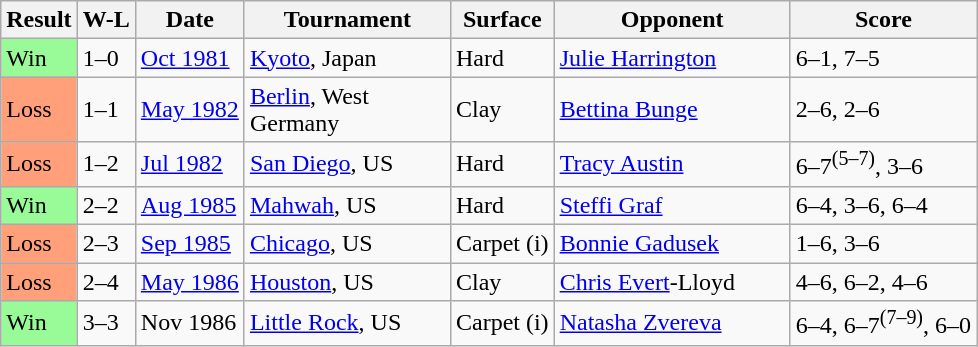<table class="sortable wikitable">
<tr>
<th>Result</th>
<th class="unsortable">W-L</th>
<th>Date</th>
<th style="width:130px">Tournament</th>
<th>Surface</th>
<th style="width:150px">Opponent</th>
<th class="unsortable">Score</th>
</tr>
<tr>
<td style="background:#98fb98;">Win</td>
<td>1–0</td>
<td><a href='#'>Oct 1981</a></td>
<td><a href='#'>Kyoto</a>, Japan</td>
<td>Hard</td>
<td> <a href='#'>Julie Harrington</a></td>
<td>6–1, 7–5</td>
</tr>
<tr>
<td style="background:#ffa07a;">Loss</td>
<td>1–1</td>
<td><a href='#'>May 1982</a></td>
<td><a href='#'>Berlin</a>, West Germany</td>
<td>Clay</td>
<td> <a href='#'>Bettina Bunge</a></td>
<td>2–6, 2–6</td>
</tr>
<tr>
<td style="background:#ffa07a;">Loss</td>
<td>1–2</td>
<td><a href='#'>Jul 1982</a></td>
<td><a href='#'>San Diego</a>, US</td>
<td>Hard</td>
<td> <a href='#'>Tracy Austin</a></td>
<td>6–7<sup>(5–7)</sup>, 3–6</td>
</tr>
<tr>
<td style="background:#98fb98;">Win</td>
<td>2–2</td>
<td><a href='#'>Aug 1985</a></td>
<td><a href='#'>Mahwah</a>, US</td>
<td>Hard</td>
<td> <a href='#'>Steffi Graf</a></td>
<td>6–4, 3–6, 6–4</td>
</tr>
<tr>
<td style="background:#ffa07a;">Loss</td>
<td>2–3</td>
<td><a href='#'>Sep 1985</a></td>
<td><a href='#'>Chicago</a>, US</td>
<td>Carpet (i)</td>
<td> <a href='#'>Bonnie Gadusek</a></td>
<td>1–6, 3–6</td>
</tr>
<tr>
<td style="background:#ffa07a;">Loss</td>
<td>2–4</td>
<td><a href='#'>May 1986</a></td>
<td><a href='#'>Houston</a>, US</td>
<td>Clay</td>
<td> <a href='#'>Chris Evert</a>-Lloyd</td>
<td>4–6, 6–2, 4–6</td>
</tr>
<tr>
<td style="background:#98fb98;">Win</td>
<td>3–3</td>
<td>Nov 1986</td>
<td><a href='#'>Little Rock</a>, US</td>
<td>Carpet (i)</td>
<td> <a href='#'>Natasha Zvereva</a></td>
<td>6–4, 6–7<sup>(7–9)</sup>, 6–0</td>
</tr>
</table>
